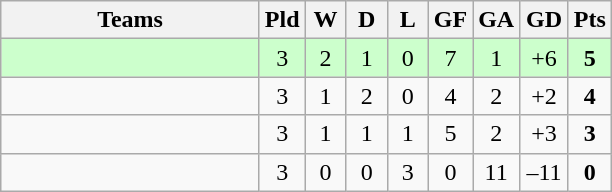<table class="wikitable" style="text-align: center;">
<tr>
<th width=165>Teams</th>
<th width=20>Pld</th>
<th width=20>W</th>
<th width=20>D</th>
<th width=20>L</th>
<th width=20>GF</th>
<th width=20>GA</th>
<th width=25>GD</th>
<th width=20>Pts</th>
</tr>
<tr align=center style="background:#ccffcc;">
<td style="text-align:left;"></td>
<td>3</td>
<td>2</td>
<td>1</td>
<td>0</td>
<td>7</td>
<td>1</td>
<td>+6</td>
<td><strong>5</strong></td>
</tr>
<tr align=center>
<td style="text-align:left;"></td>
<td>3</td>
<td>1</td>
<td>2</td>
<td>0</td>
<td>4</td>
<td>2</td>
<td>+2</td>
<td><strong>4</strong></td>
</tr>
<tr align=center>
<td style="text-align:left;"></td>
<td>3</td>
<td>1</td>
<td>1</td>
<td>1</td>
<td>5</td>
<td>2</td>
<td>+3</td>
<td><strong>3</strong></td>
</tr>
<tr align=center>
<td style="text-align:left;"></td>
<td>3</td>
<td>0</td>
<td>0</td>
<td>3</td>
<td>0</td>
<td>11</td>
<td>–11</td>
<td><strong>0</strong></td>
</tr>
</table>
